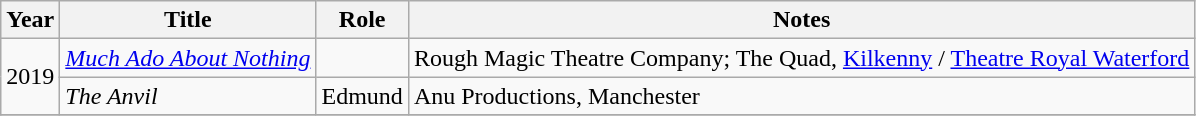<table class="wikitable sortable">
<tr>
<th>Year</th>
<th>Title</th>
<th>Role</th>
<th class="unsortable">Notes</th>
</tr>
<tr>
<td rowspan="2">2019</td>
<td><em><a href='#'>Much Ado About Nothing</a></em></td>
<td></td>
<td>Rough Magic Theatre Company; The Quad, <a href='#'>Kilkenny</a> / <a href='#'>Theatre Royal Waterford</a></td>
</tr>
<tr>
<td><em>The Anvil</em></td>
<td>Edmund</td>
<td>Anu Productions, Manchester</td>
</tr>
<tr>
</tr>
</table>
